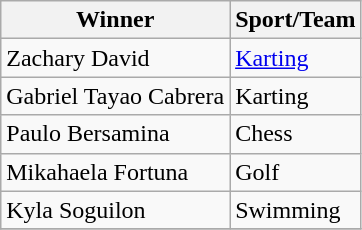<table class="wikitable">
<tr>
<th>Winner</th>
<th>Sport/Team</th>
</tr>
<tr>
<td>Zachary David</td>
<td><a href='#'>Karting</a></td>
</tr>
<tr>
<td>Gabriel Tayao Cabrera</td>
<td>Karting</td>
</tr>
<tr>
<td>Paulo Bersamina</td>
<td>Chess</td>
</tr>
<tr>
<td>Mikahaela Fortuna</td>
<td>Golf</td>
</tr>
<tr>
<td>Kyla Soguilon</td>
<td>Swimming</td>
</tr>
<tr>
</tr>
</table>
